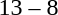<table style="text-align:center">
<tr>
<th width=200></th>
<th width=100></th>
<th width=200></th>
</tr>
<tr>
<td align=right><strong></strong></td>
<td>13 – 8</td>
<td align=left></td>
</tr>
</table>
